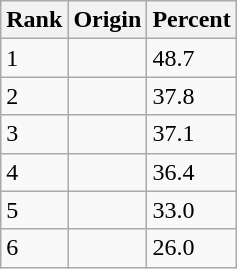<table class="wikitable">
<tr>
<th>Rank</th>
<th>Origin</th>
<th>Percent</th>
</tr>
<tr>
<td>1</td>
<td></td>
<td>48.7</td>
</tr>
<tr>
<td>2</td>
<td></td>
<td>37.8</td>
</tr>
<tr>
<td>3</td>
<td></td>
<td>37.1</td>
</tr>
<tr>
<td>4</td>
<td></td>
<td>36.4</td>
</tr>
<tr>
<td>5</td>
<td></td>
<td>33.0</td>
</tr>
<tr>
<td>6</td>
<td></td>
<td>26.0</td>
</tr>
</table>
